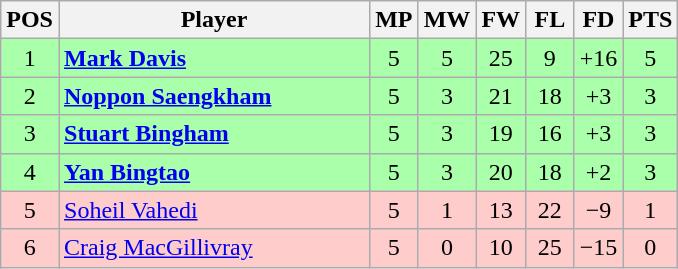<table class="wikitable" style="text-align: center;">
<tr>
<th width=25>POS</th>
<th width=200>Player</th>
<th width=25>MP</th>
<th width=25>MW</th>
<th width=25>FW</th>
<th width=25>FL</th>
<th width=25>FD</th>
<th width=25>PTS</th>
</tr>
<tr style="background:#aaffaa;">
<td>1</td>
<td style="text-align:left;"> <strong><a href='#'>Mark Davis</a></strong></td>
<td>5</td>
<td>5</td>
<td>25</td>
<td>9</td>
<td>+16</td>
<td>5</td>
</tr>
<tr style="background:#aaffaa;">
<td>2</td>
<td style="text-align:left;"> <strong><a href='#'>Noppon Saengkham</a></strong></td>
<td>5</td>
<td>3</td>
<td>21</td>
<td>18</td>
<td>+3</td>
<td>3</td>
</tr>
<tr style="background:#aaffaa;">
<td>3</td>
<td style="text-align:left;"> <strong> <a href='#'>Stuart Bingham</a> </strong></td>
<td>5</td>
<td>3</td>
<td>19</td>
<td>16</td>
<td>+3</td>
<td>3</td>
</tr>
<tr style="background:#aaffaa;">
<td>4</td>
<td style="text-align:left;"> <strong><a href='#'>Yan Bingtao</a></strong></td>
<td>5</td>
<td>3</td>
<td>20</td>
<td>18</td>
<td>+2</td>
<td>3</td>
</tr>
<tr style="background:#fcc;">
<td>5</td>
<td style="text-align:left;"> <a href='#'>Soheil Vahedi</a></td>
<td>5</td>
<td>1</td>
<td>13</td>
<td>22</td>
<td>−9</td>
<td>1</td>
</tr>
<tr style="background:#fcc;">
<td>6</td>
<td style="text-align:left;">  <a href='#'>Craig MacGillivray</a></td>
<td>5</td>
<td>0</td>
<td>10</td>
<td>25</td>
<td>−15</td>
<td>0</td>
</tr>
</table>
